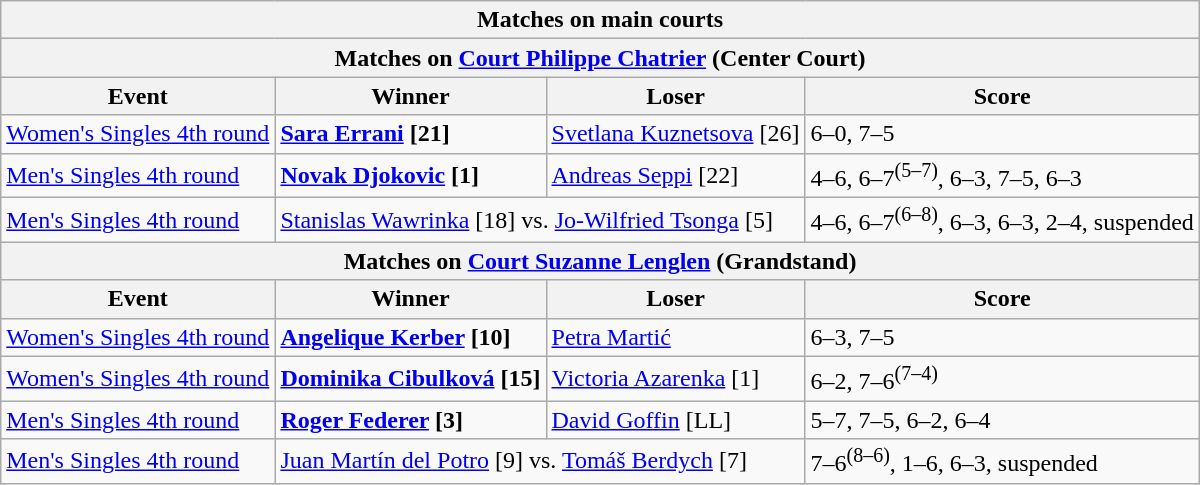<table class="wikitable">
<tr>
<th colspan=5 style=white-space:nowrap>Matches on main courts</th>
</tr>
<tr>
<th colspan=5>Matches on <a href='#'>Court Philippe Chatrier</a> (Center Court)</th>
</tr>
<tr>
<th>Event</th>
<th>Winner</th>
<th>Loser</th>
<th>Score</th>
</tr>
<tr>
<td><a href='#'>Women's Singles 4th round</a></td>
<td> <strong><a href='#'>Sara Errani</a> [21]</strong></td>
<td> <a href='#'>Svetlana Kuznetsova</a> [26]</td>
<td>6–0, 7–5</td>
</tr>
<tr>
<td><a href='#'>Men's Singles 4th round</a></td>
<td> <strong><a href='#'>Novak Djokovic</a> [1]</strong></td>
<td> <a href='#'>Andreas Seppi</a> [22]</td>
<td>4–6, 6–7<sup>(5–7)</sup>, 6–3, 7–5, 6–3</td>
</tr>
<tr>
<td><a href='#'>Men's Singles 4th round</a></td>
<td colspan=2> <a href='#'>Stanislas Wawrinka</a> [18] vs.  <a href='#'>Jo-Wilfried Tsonga</a> [5]</td>
<td>4–6, 6–7<sup>(6–8)</sup>, 6–3, 6–3, 2–4, suspended</td>
</tr>
<tr>
<th colspan=4>Matches on <a href='#'>Court Suzanne Lenglen</a> (Grandstand)</th>
</tr>
<tr>
<th>Event</th>
<th>Winner</th>
<th>Loser</th>
<th>Score</th>
</tr>
<tr>
<td><a href='#'>Women's Singles 4th round</a></td>
<td> <strong><a href='#'>Angelique Kerber</a> [10]</strong></td>
<td> <a href='#'>Petra Martić</a></td>
<td>6–3, 7–5</td>
</tr>
<tr>
<td><a href='#'>Women's Singles 4th round</a></td>
<td><strong> <a href='#'>Dominika Cibulková</a> [15]</strong></td>
<td> <a href='#'>Victoria Azarenka</a> [1]</td>
<td>6–2, 7–6<sup>(7–4)</sup></td>
</tr>
<tr>
<td><a href='#'>Men's Singles 4th round</a></td>
<td> <strong><a href='#'>Roger Federer</a> [3]</strong></td>
<td> <a href='#'>David Goffin</a> [LL]</td>
<td>5–7, 7–5, 6–2, 6–4</td>
</tr>
<tr>
<td><a href='#'>Men's Singles 4th round</a></td>
<td colspan=2> <a href='#'>Juan Martín del Potro</a> [9] vs.  <a href='#'>Tomáš Berdych</a> [7]</td>
<td>7–6<sup>(8–6)</sup>, 1–6, 6–3, suspended</td>
</tr>
</table>
